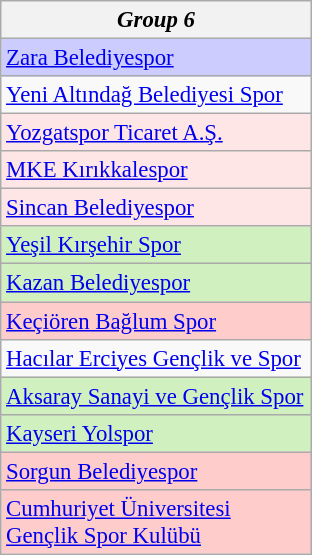<table class="wikitable collapsible collapsed" style="font-size:95%;">
<tr>
<th colspan="1" width="200"><em>Group 6</em></th>
</tr>
<tr>
<td style="background:#ccccff;"><a href='#'>Zara Belediyespor</a></td>
</tr>
<tr>
<td><a href='#'>Yeni Altındağ Belediyesi Spor</a></td>
</tr>
<tr>
<td style="background:#FFE6E6;"><a href='#'>Yozgatspor Ticaret A.Ş.</a></td>
</tr>
<tr>
<td style="background:#FFE6E6;"><a href='#'>MKE Kırıkkalespor</a></td>
</tr>
<tr>
<td style="background:#FFE6E6;"><a href='#'>Sincan Belediyespor</a></td>
</tr>
<tr>
<td style="background:#D0F0C0;"><a href='#'>Yeşil Kırşehir Spor</a></td>
</tr>
<tr>
<td style="background:#D0F0C0;"><a href='#'>Kazan Belediyespor</a></td>
</tr>
<tr>
<td style="background:#fcc;"><a href='#'>Keçiören Bağlum Spor</a></td>
</tr>
<tr>
<td><a href='#'>Hacılar Erciyes Gençlik ve Spor</a></td>
</tr>
<tr>
<td style="background:#D0F0C0;"><a href='#'>Aksaray Sanayi ve Gençlik Spor</a></td>
</tr>
<tr>
<td style="background:#D0F0C0;"><a href='#'>Kayseri Yolspor</a></td>
</tr>
<tr>
<td style="background:#fcc;"><a href='#'>Sorgun Belediyespor</a></td>
</tr>
<tr>
<td style="background:#fcc;"><a href='#'>Cumhuriyet Üniversitesi Gençlik Spor Kulübü</a></td>
</tr>
</table>
